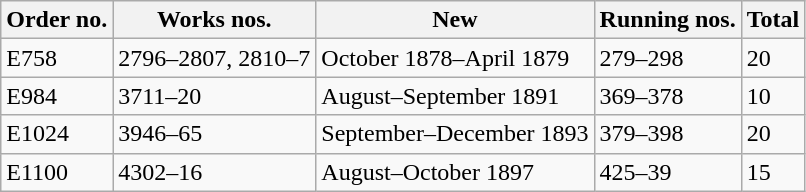<table class=wikitable>
<tr>
<th>Order no.</th>
<th>Works nos.</th>
<th>New</th>
<th>Running nos.</th>
<th>Total</th>
</tr>
<tr>
<td>E758</td>
<td>2796–2807, 2810–7</td>
<td>October 1878–April 1879</td>
<td>279–298</td>
<td>20</td>
</tr>
<tr>
<td>E984</td>
<td>3711–20</td>
<td>August–September 1891</td>
<td>369–378</td>
<td>10</td>
</tr>
<tr>
<td>E1024</td>
<td>3946–65</td>
<td>September–December 1893</td>
<td>379–398</td>
<td>20</td>
</tr>
<tr>
<td>E1100</td>
<td>4302–16</td>
<td>August–October 1897</td>
<td>425–39</td>
<td>15</td>
</tr>
</table>
